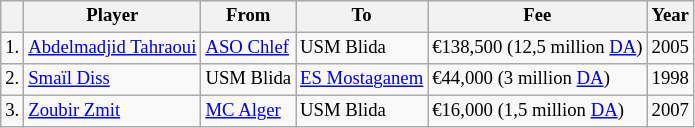<table class="wikitable plainrowheaders sortable" style="text-align:left;font-size:78%">
<tr>
<th scope="col"></th>
<th scope="col">Player</th>
<th scope="col">From</th>
<th scope="col">To</th>
<th scope="col">Fee</th>
<th scope="col">Year</th>
</tr>
<tr>
<td>1.</td>
<td> <a href='#'>Abdelmadjid Tahraoui</a></td>
<td><a href='#'>ASO Chlef</a></td>
<td> USM Blida</td>
<td>€138,500 (12,5 million <a href='#'>DA</a>)</td>
<td>2005</td>
</tr>
<tr>
<td>2.</td>
<td> <a href='#'>Smaïl Diss</a></td>
<td>USM Blida</td>
<td> <a href='#'>ES Mostaganem</a></td>
<td>€44,000 (3 million <a href='#'>DA</a>)</td>
<td>1998</td>
</tr>
<tr>
<td>3.</td>
<td> <a href='#'>Zoubir Zmit</a></td>
<td><a href='#'>MC Alger</a></td>
<td> USM Blida</td>
<td>€16,000 (1,5 million <a href='#'>DA</a>)</td>
<td>2007</td>
</tr>
</table>
